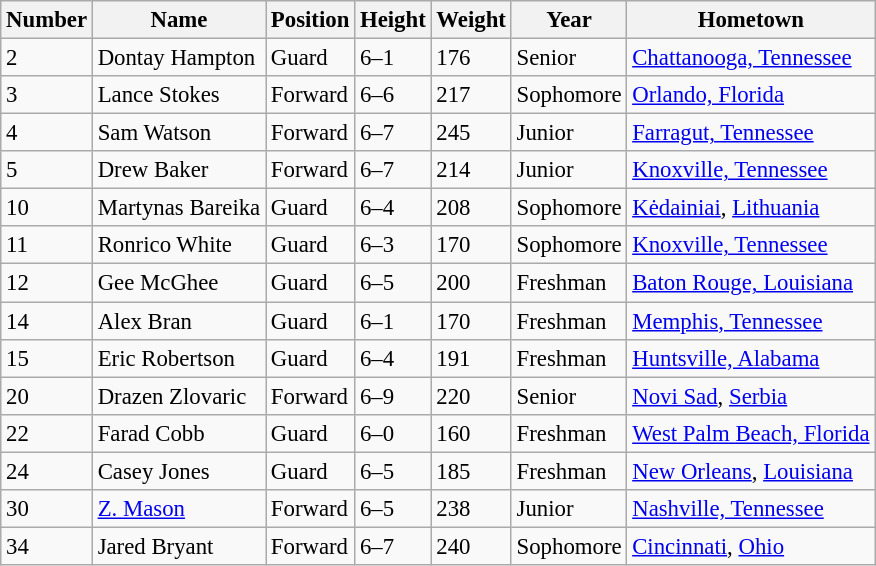<table class="wikitable" style="font-size: 95%;">
<tr>
<th>Number</th>
<th>Name</th>
<th>Position</th>
<th>Height</th>
<th>Weight</th>
<th>Year</th>
<th>Hometown</th>
</tr>
<tr>
<td>2</td>
<td>Dontay Hampton</td>
<td>Guard</td>
<td>6–1</td>
<td>176</td>
<td>Senior</td>
<td><a href='#'>Chattanooga, Tennessee</a></td>
</tr>
<tr>
<td>3</td>
<td>Lance Stokes</td>
<td>Forward</td>
<td>6–6</td>
<td>217</td>
<td>Sophomore</td>
<td><a href='#'>Orlando, Florida</a></td>
</tr>
<tr>
<td>4</td>
<td>Sam Watson</td>
<td>Forward</td>
<td>6–7</td>
<td>245</td>
<td>Junior</td>
<td><a href='#'>Farragut, Tennessee</a></td>
</tr>
<tr>
<td>5</td>
<td>Drew Baker</td>
<td>Forward</td>
<td>6–7</td>
<td>214</td>
<td>Junior</td>
<td><a href='#'>Knoxville, Tennessee</a></td>
</tr>
<tr>
<td>10</td>
<td>Martynas Bareika</td>
<td>Guard</td>
<td>6–4</td>
<td>208</td>
<td>Sophomore</td>
<td><a href='#'>Kėdainiai</a>, <a href='#'>Lithuania</a></td>
</tr>
<tr>
<td>11</td>
<td>Ronrico White</td>
<td>Guard</td>
<td>6–3</td>
<td>170</td>
<td>Sophomore</td>
<td><a href='#'>Knoxville, Tennessee</a></td>
</tr>
<tr>
<td>12</td>
<td>Gee McGhee</td>
<td>Guard</td>
<td>6–5</td>
<td>200</td>
<td>Freshman</td>
<td><a href='#'>Baton Rouge, Louisiana</a></td>
</tr>
<tr>
<td>14</td>
<td>Alex Bran</td>
<td>Guard</td>
<td>6–1</td>
<td>170</td>
<td>Freshman</td>
<td><a href='#'>Memphis, Tennessee</a></td>
</tr>
<tr>
<td>15</td>
<td>Eric Robertson</td>
<td>Guard</td>
<td>6–4</td>
<td>191</td>
<td>Freshman</td>
<td><a href='#'>Huntsville, Alabama</a></td>
</tr>
<tr>
<td>20</td>
<td>Drazen Zlovaric</td>
<td>Forward</td>
<td>6–9</td>
<td>220</td>
<td>Senior</td>
<td><a href='#'>Novi Sad</a>, <a href='#'>Serbia</a></td>
</tr>
<tr>
<td>22</td>
<td>Farad Cobb</td>
<td>Guard</td>
<td>6–0</td>
<td>160</td>
<td>Freshman</td>
<td><a href='#'>West Palm Beach, Florida</a></td>
</tr>
<tr>
<td>24</td>
<td>Casey Jones</td>
<td>Guard</td>
<td>6–5</td>
<td>185</td>
<td>Freshman</td>
<td><a href='#'>New Orleans</a>, <a href='#'>Louisiana</a></td>
</tr>
<tr>
<td>30</td>
<td><a href='#'>Z. Mason</a></td>
<td>Forward</td>
<td>6–5</td>
<td>238</td>
<td>Junior</td>
<td><a href='#'>Nashville, Tennessee</a></td>
</tr>
<tr>
<td>34</td>
<td>Jared Bryant</td>
<td>Forward</td>
<td>6–7</td>
<td>240</td>
<td>Sophomore</td>
<td><a href='#'>Cincinnati</a>, <a href='#'>Ohio</a></td>
</tr>
</table>
